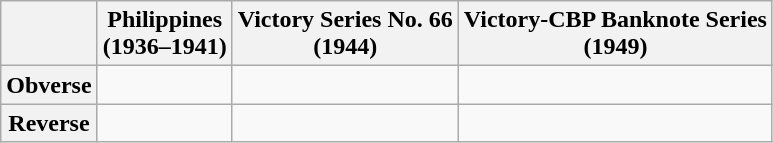<table class="wikitable">
<tr>
<th></th>
<th>Philippines <br>(1936–1941)</th>
<th>Victory Series No. 66 <br>(1944)</th>
<th>Victory-CBP Banknote Series <br>(1949)</th>
</tr>
<tr>
<th>Obverse</th>
<td></td>
<td></td>
<td></td>
</tr>
<tr>
<th>Reverse</th>
<td></td>
<td></td>
<td></td>
</tr>
</table>
